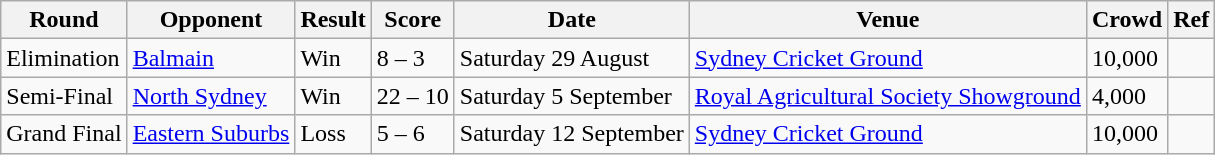<table class="wikitable" style="text-align:left;">
<tr>
<th>Round</th>
<th>Opponent</th>
<th>Result</th>
<th>Score</th>
<th>Date</th>
<th>Venue</th>
<th>Crowd</th>
<th>Ref</th>
</tr>
<tr>
<td>Elimination</td>
<td> <a href='#'>Balmain</a></td>
<td>Win</td>
<td>8 – 3</td>
<td>Saturday 29 August</td>
<td><a href='#'>Sydney Cricket Ground</a></td>
<td>10,000</td>
<td></td>
</tr>
<tr>
<td>Semi-Final</td>
<td> <a href='#'>North Sydney</a></td>
<td>Win</td>
<td>22 – 10</td>
<td>Saturday 5 September</td>
<td><a href='#'>Royal Agricultural Society Showground</a></td>
<td>4,000</td>
<td></td>
</tr>
<tr>
<td>Grand Final</td>
<td> <a href='#'>Eastern Suburbs</a></td>
<td>Loss</td>
<td>5 – 6</td>
<td>Saturday 12 September</td>
<td><a href='#'>Sydney Cricket Ground</a></td>
<td>10,000</td>
<td></td>
</tr>
</table>
